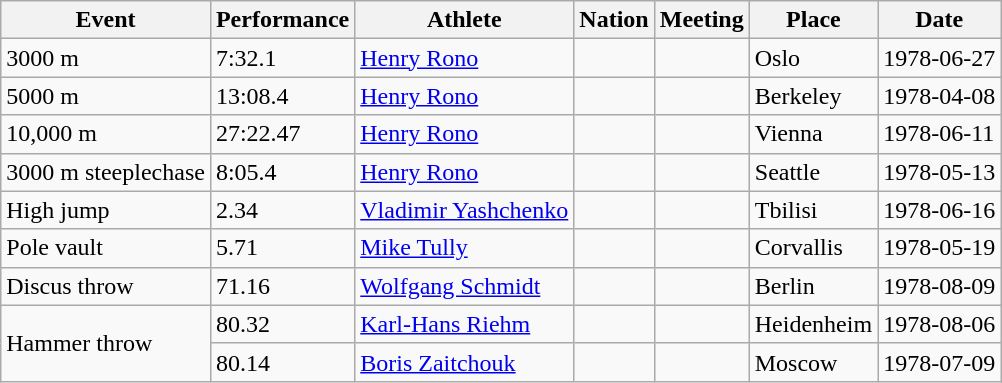<table class="wikitable">
<tr>
<th>Event</th>
<th>Performance</th>
<th>Athlete</th>
<th>Nation</th>
<th>Meeting</th>
<th>Place</th>
<th>Date</th>
</tr>
<tr>
<td>3000 m</td>
<td>7:32.1</td>
<td><a href='#'>Henry Rono</a></td>
<td></td>
<td></td>
<td>Oslo</td>
<td>1978-06-27</td>
</tr>
<tr>
<td>5000 m</td>
<td>13:08.4</td>
<td><a href='#'>Henry Rono</a></td>
<td></td>
<td></td>
<td>Berkeley</td>
<td>1978-04-08</td>
</tr>
<tr>
<td>10,000 m</td>
<td>27:22.47</td>
<td><a href='#'>Henry Rono</a></td>
<td></td>
<td></td>
<td>Vienna</td>
<td>1978-06-11</td>
</tr>
<tr>
<td>3000 m steeplechase</td>
<td>8:05.4</td>
<td><a href='#'>Henry Rono</a></td>
<td></td>
<td></td>
<td>Seattle</td>
<td>1978-05-13</td>
</tr>
<tr>
<td>High jump</td>
<td>2.34</td>
<td><a href='#'>Vladimir Yashchenko</a></td>
<td></td>
<td></td>
<td>Tbilisi</td>
<td>1978-06-16</td>
</tr>
<tr>
<td>Pole vault</td>
<td>5.71</td>
<td><a href='#'>Mike Tully</a></td>
<td></td>
<td></td>
<td>Corvallis</td>
<td>1978-05-19</td>
</tr>
<tr>
<td>Discus throw</td>
<td>71.16</td>
<td><a href='#'>Wolfgang Schmidt</a></td>
<td></td>
<td></td>
<td>Berlin</td>
<td>1978-08-09</td>
</tr>
<tr>
<td rowspan=2>Hammer throw</td>
<td>80.32</td>
<td><a href='#'>Karl-Hans Riehm</a></td>
<td></td>
<td></td>
<td>Heidenheim</td>
<td>1978-08-06</td>
</tr>
<tr>
<td>80.14</td>
<td><a href='#'>Boris Zaitchouk</a></td>
<td></td>
<td></td>
<td>Moscow</td>
<td>1978-07-09</td>
</tr>
</table>
